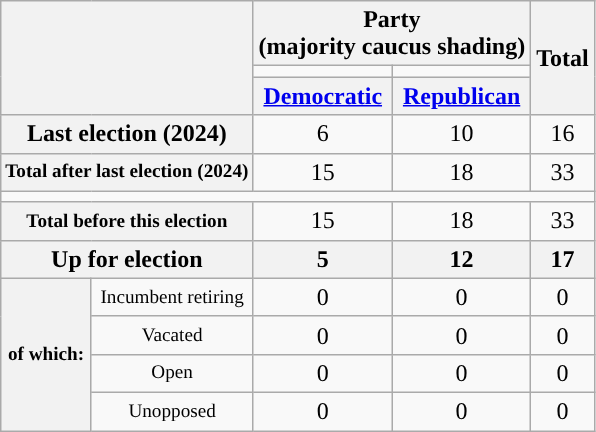<table class="wikitable" style="text-align:center">
<tr>
<th colspan="2" rowspan="3"></th>
<th colspan="2">Party<div>(majority caucus shading)</div></th>
<th rowspan="3">Total</th>
</tr>
<tr style="height:5px">
<td style="background-color:"></td>
<td style="background-color:"></td>
</tr>
<tr>
<th><a href='#'>Democratic</a></th>
<th><a href='#'>Republican</a></th>
</tr>
<tr>
<th colspan="2" nowrap="">Last election (2024)</th>
<td>6</td>
<td>10</td>
<td>16</td>
</tr>
<tr>
<th colspan="2" nowrap="" style="font-size:80%">Total after last election (2024)</th>
<td>15</td>
<td>18</td>
<td>33</td>
</tr>
<tr>
<td colspan="5"></td>
</tr>
<tr>
<th colspan="2" nowrap="" style="font-size:80%">Total before this election</th>
<td>15</td>
<td>18</td>
<td>33</td>
</tr>
<tr>
<th colspan="2">Up for election</th>
<th>5</th>
<th>12</th>
<th>17</th>
</tr>
<tr>
<th rowspan="4" style="font-size:80%">of which:</th>
<td nowrap="" style="font-size:80%">Incumbent retiring</td>
<td>0</td>
<td>0</td>
<td>0</td>
</tr>
<tr>
<td nowrap="" style="font-size:80%">Vacated</td>
<td>0</td>
<td>0</td>
<td>0</td>
</tr>
<tr>
<td nowrap="" style="font-size:80%">Open</td>
<td>0</td>
<td>0</td>
<td>0</td>
</tr>
<tr>
<td nowrap="" style="font-size:80%">Unopposed</td>
<td>0</td>
<td>0</td>
<td>0</td>
</tr>
</table>
